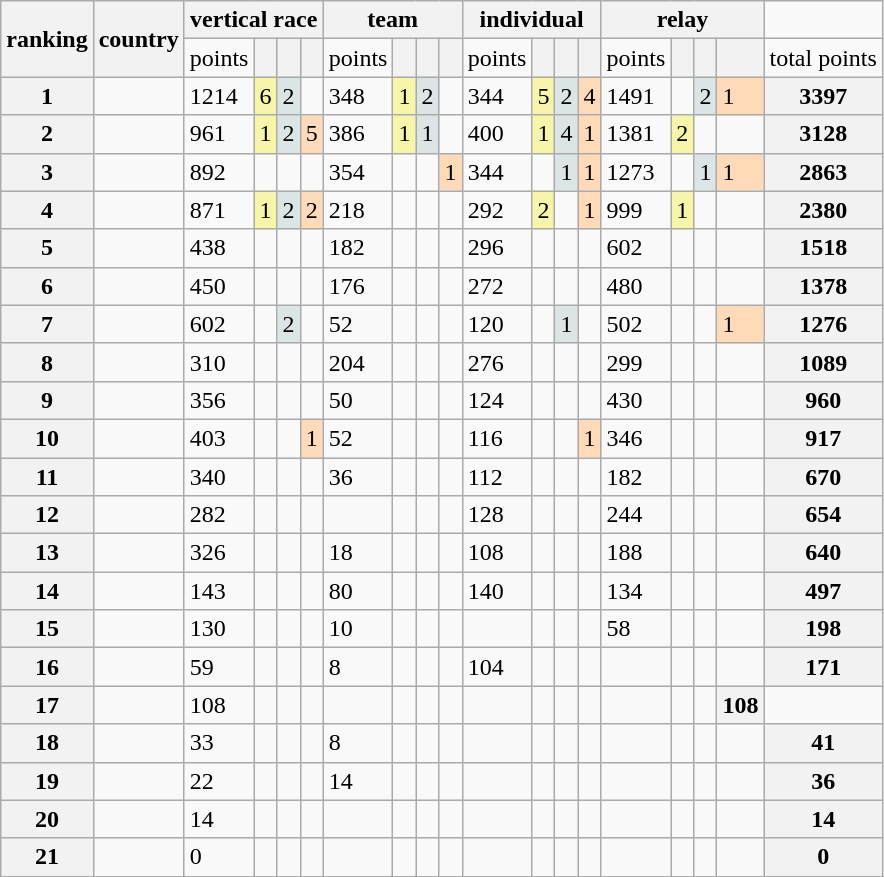<table class="wikitable">
<tr>
<th rowspan="2">ranking</th>
<th rowspan="2">country</th>
<th colspan="4">vertical race</th>
<th colspan="4">team</th>
<th colspan="4">individual</th>
<th colspan="4">relay</th>
<td></td>
</tr>
<tr>
<td>points</td>
<th bgcolor="gold"></th>
<th bgcolor="silver"></th>
<th bgcolor="#cc9966"></th>
<td>points</td>
<th bgcolor="gold"></th>
<th bgcolor="silver"></th>
<th bgcolor="#cc9966"></th>
<td>points</td>
<th bgcolor="gold"></th>
<th bgcolor="silver"></th>
<th bgcolor="#cc9966"></th>
<td>points</td>
<th bgcolor="gold"></th>
<th bgcolor="silver"></th>
<th bgcolor="#cc9966"></th>
<td>total points</td>
</tr>
<tr>
<th>1</th>
<td></td>
<td>1214</td>
<td bgcolor="#F7F6A8">6</td>
<td bgcolor="#DCE5E5">2</td>
<td></td>
<td>348</td>
<td bgcolor="#F7F6A8">1</td>
<td bgcolor="#DCE5E5">2</td>
<td></td>
<td>344</td>
<td bgcolor="#F7F6A8">5</td>
<td bgcolor="#DCE5E5">2</td>
<td bgcolor="#FFDAB9">4</td>
<td>1491</td>
<td></td>
<td bgcolor="#DCE5E5">2</td>
<td bgcolor="#FFDAB9">1</td>
<th>3397</th>
</tr>
<tr>
<th>2</th>
<td></td>
<td>961</td>
<td bgcolor="#F7F6A8">1</td>
<td bgcolor="#DCE5E5">2</td>
<td bgcolor="#FFDAB9">5</td>
<td>386</td>
<td bgcolor="#F7F6A8">1</td>
<td bgcolor="#DCE5E5">1</td>
<td></td>
<td>400</td>
<td bgcolor="#F7F6A8">1</td>
<td bgcolor="#DCE5E5">4</td>
<td bgcolor="#FFDAB9">1</td>
<td>1381</td>
<td bgcolor="#F7F6A8">2</td>
<td></td>
<td></td>
<th>3128</th>
</tr>
<tr>
<th>3</th>
<td></td>
<td>892</td>
<td></td>
<td></td>
<td></td>
<td>354</td>
<td></td>
<td></td>
<td bgcolor="#FFDAB9">1</td>
<td>344</td>
<td></td>
<td bgcolor="#DCE5E5">1</td>
<td bgcolor="#FFDAB9">1</td>
<td>1273</td>
<td></td>
<td bgcolor="#DCE5E5">1</td>
<td bgcolor="#FFDAB9">1</td>
<th>2863</th>
</tr>
<tr>
<th>4</th>
<td></td>
<td>871</td>
<td bgcolor="#F7F6A8">1</td>
<td bgcolor="#DCE5E5">2</td>
<td bgcolor="#FFDAB9">2</td>
<td>218</td>
<td></td>
<td></td>
<td></td>
<td>292</td>
<td bgcolor="#F7F6A8">2</td>
<td></td>
<td bgcolor="#FFDAB9">1</td>
<td>999</td>
<td bgcolor="#F7F6A8">1</td>
<td></td>
<td></td>
<th>2380</th>
</tr>
<tr>
<th>5</th>
<td></td>
<td>438</td>
<td></td>
<td></td>
<td></td>
<td>182</td>
<td></td>
<td></td>
<td></td>
<td>296</td>
<td></td>
<td></td>
<td></td>
<td>602</td>
<td></td>
<td></td>
<td></td>
<th>1518</th>
</tr>
<tr>
<th>6</th>
<td></td>
<td>450</td>
<td></td>
<td></td>
<td></td>
<td>176</td>
<td></td>
<td></td>
<td></td>
<td>272</td>
<td></td>
<td></td>
<td></td>
<td>480</td>
<td></td>
<td></td>
<td></td>
<th>1378</th>
</tr>
<tr>
<th>7</th>
<td></td>
<td>602</td>
<td></td>
<td bgcolor="#DCE5E5">2</td>
<td></td>
<td>52</td>
<td></td>
<td></td>
<td></td>
<td>120</td>
<td></td>
<td bgcolor="#DCE5E5">1</td>
<td></td>
<td>502</td>
<td></td>
<td></td>
<td bgcolor="#FFDAB9">1</td>
<th>1276</th>
</tr>
<tr>
<th>8</th>
<td></td>
<td>310</td>
<td></td>
<td></td>
<td></td>
<td>204</td>
<td></td>
<td></td>
<td></td>
<td>276</td>
<td></td>
<td></td>
<td></td>
<td>299</td>
<td></td>
<td></td>
<td></td>
<th>1089</th>
</tr>
<tr>
<th>9</th>
<td></td>
<td>356</td>
<td></td>
<td></td>
<td></td>
<td>50</td>
<td></td>
<td></td>
<td></td>
<td>124</td>
<td></td>
<td></td>
<td></td>
<td>430</td>
<td></td>
<td></td>
<td></td>
<th>960</th>
</tr>
<tr>
<th>10</th>
<td></td>
<td>403</td>
<td></td>
<td></td>
<td bgcolor="#FFDAB9">1</td>
<td>52</td>
<td></td>
<td></td>
<td></td>
<td>116</td>
<td></td>
<td></td>
<td bgcolor="#FFDAB9">1</td>
<td>346</td>
<td></td>
<td></td>
<td></td>
<th>917</th>
</tr>
<tr>
<th>11</th>
<td></td>
<td>340</td>
<td></td>
<td></td>
<td></td>
<td>36</td>
<td></td>
<td></td>
<td></td>
<td>112</td>
<td></td>
<td></td>
<td></td>
<td>182</td>
<td></td>
<td></td>
<td></td>
<th>670</th>
</tr>
<tr>
<th>12</th>
<td></td>
<td>282</td>
<td></td>
<td></td>
<td></td>
<td></td>
<td></td>
<td></td>
<td></td>
<td>128</td>
<td></td>
<td></td>
<td></td>
<td>244</td>
<td></td>
<td></td>
<td></td>
<th>654</th>
</tr>
<tr>
<th>13</th>
<td></td>
<td>326</td>
<td></td>
<td></td>
<td></td>
<td>18</td>
<td></td>
<td></td>
<td></td>
<td>108</td>
<td></td>
<td></td>
<td></td>
<td>188</td>
<td></td>
<td></td>
<td></td>
<th>640</th>
</tr>
<tr>
<th>14</th>
<td></td>
<td>143</td>
<td></td>
<td></td>
<td></td>
<td>80</td>
<td></td>
<td></td>
<td></td>
<td>140</td>
<td></td>
<td></td>
<td></td>
<td>134</td>
<td></td>
<td></td>
<td></td>
<th>497</th>
</tr>
<tr>
<th>15</th>
<td></td>
<td>130</td>
<td></td>
<td></td>
<td></td>
<td>10</td>
<td></td>
<td></td>
<td></td>
<td></td>
<td></td>
<td></td>
<td></td>
<td>58</td>
<td></td>
<td></td>
<td></td>
<th>198</th>
</tr>
<tr>
<th>16</th>
<td></td>
<td>59</td>
<td></td>
<td></td>
<td></td>
<td>8</td>
<td></td>
<td></td>
<td></td>
<td>104</td>
<td></td>
<td></td>
<td></td>
<td></td>
<td></td>
<td></td>
<td></td>
<th>171</th>
</tr>
<tr>
<th>17</th>
<td></td>
<td>108</td>
<td></td>
<td></td>
<td></td>
<td></td>
<td></td>
<td></td>
<td></td>
<td></td>
<td></td>
<td></td>
<td></td>
<td></td>
<td></td>
<td></td>
<th>108</th>
</tr>
<tr>
<th>18</th>
<td></td>
<td>33</td>
<td></td>
<td></td>
<td></td>
<td>8</td>
<td></td>
<td></td>
<td></td>
<td></td>
<td></td>
<td></td>
<td></td>
<td></td>
<td></td>
<td></td>
<td></td>
<th>41</th>
</tr>
<tr>
<th>19</th>
<td></td>
<td>22</td>
<td></td>
<td></td>
<td></td>
<td>14</td>
<td></td>
<td></td>
<td></td>
<td></td>
<td></td>
<td></td>
<td></td>
<td></td>
<td></td>
<td></td>
<td></td>
<th>36</th>
</tr>
<tr>
<th>20</th>
<td></td>
<td>14</td>
<td></td>
<td></td>
<td></td>
<td></td>
<td></td>
<td></td>
<td></td>
<td></td>
<td></td>
<td></td>
<td></td>
<td></td>
<td></td>
<td></td>
<td></td>
<th>14</th>
</tr>
<tr>
<th>21</th>
<td></td>
<td>0</td>
<td></td>
<td></td>
<td></td>
<td></td>
<td></td>
<td></td>
<td></td>
<td></td>
<td></td>
<td></td>
<td></td>
<td></td>
<td></td>
<td></td>
<td></td>
<th>0</th>
</tr>
</table>
